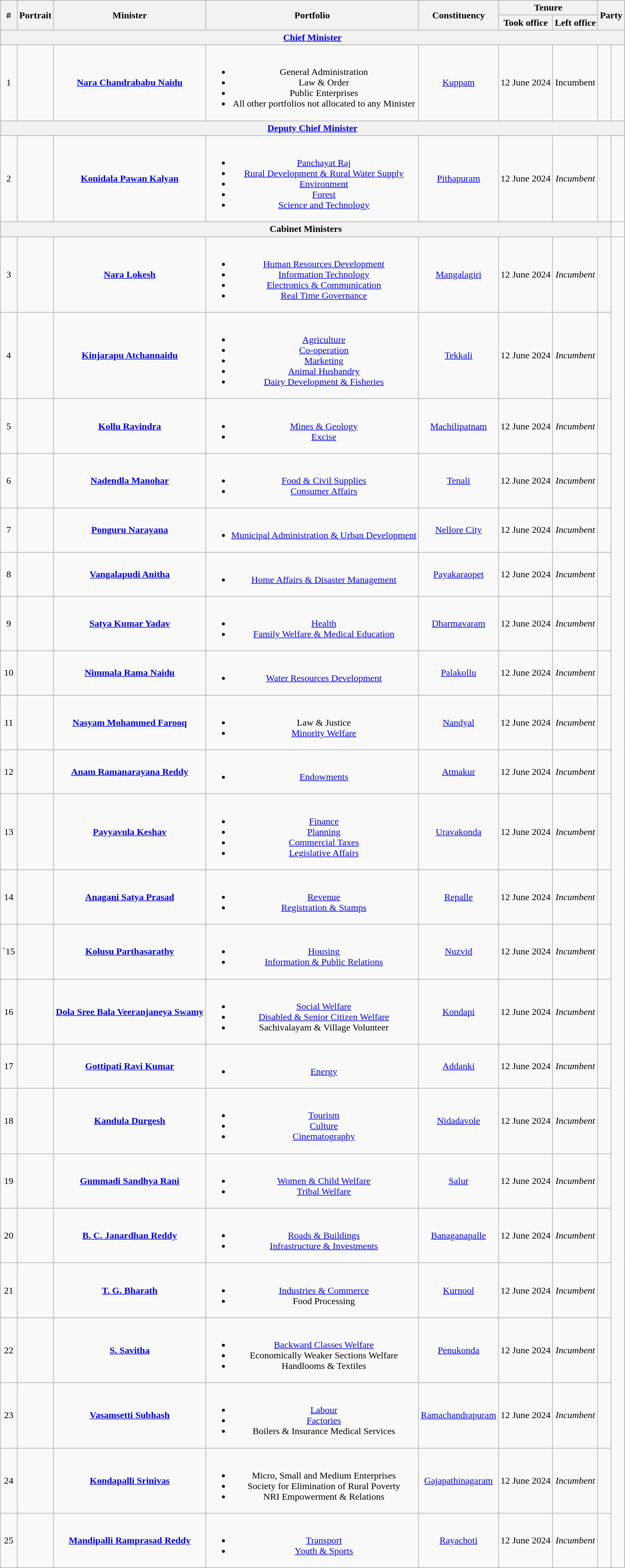<table class ="wikitable">
<tr>
<th rowspan="2">#</th>
<th rowspan="2">Portrait</th>
<th rowspan="2">Minister</th>
<th rowspan="2">Portfolio</th>
<th rowspan="2">Constituency</th>
<th colspan="2">Tenure</th>
<th rowspan="2" colspan=2>Party</th>
</tr>
<tr style="text-align: center;">
<th>Took office</th>
<th>Left office</th>
</tr>
<tr style="text-align: center;">
<th colspan="9"><strong><a href='#'>Chief Minister</a></strong></th>
</tr>
<tr style="text-align: center;">
<td>1</td>
<td></td>
<td><strong><a href='#'>Nara Chandrababu Naidu</a></strong></td>
<td><br><ul><li>General Administration</li><li>Law & Order</li><li>Public Enterprises</li><li>All other portfolios not allocated to any Minister</li></ul></td>
<td><a href='#'>Kuppam</a></td>
<td>12 June 2024</td>
<td>Incumbent</td>
<td></td>
</tr>
<tr style="text-align: center;">
<th colspan="9"><strong><a href='#'>Deputy Chief Minister</a></strong></th>
</tr>
<tr style="text-align: center;">
<td>2</td>
<td></td>
<td><strong><a href='#'>Konidala Pawan Kalyan</a></strong></td>
<td><br><ul><li><a href='#'>Panchayat Raj</a></li><li><a href='#'>Rural Development & Rural Water Supply</a></li><li><a href='#'>Environment</a></li><li><a href='#'>Forest</a></li><li><a href='#'>Science and Technology</a></li></ul></td>
<td><a href='#'>Pithapuram</a></td>
<td>12 June 2024</td>
<td><em>Incumbent</em></td>
<td></td>
</tr>
<tr style="text-align: center;">
<th colspan="8"><strong>Cabinet Ministers</strong></th>
<td></td>
</tr>
<tr style="text-align: center;">
<td>3</td>
<td></td>
<td><strong><a href='#'>Nara Lokesh</a></strong></td>
<td><br><ul><li><a href='#'>Human Resources Development</a></li><li><a href='#'>Information Technology</a></li><li><a href='#'>Electronics & Communication</a></li><li><a href='#'>Real Time Governance</a></li></ul></td>
<td><a href='#'>Mangalagiri</a></td>
<td>12 June 2024</td>
<td><em>Incumbent</em></td>
<td></td>
</tr>
<tr style="text-align: center;">
<td>4</td>
<td></td>
<td><strong><a href='#'>Kinjarapu Atchannaidu</a></strong></td>
<td><br><ul><li><a href='#'>Agriculture</a></li><li><a href='#'>Co-operation</a></li><li><a href='#'>Marketing</a></li><li><a href='#'>Animal Husbandry</a></li><li><a href='#'>Dairy Development & Fisheries</a></li></ul></td>
<td><a href='#'>Tekkali</a></td>
<td>12 June 2024</td>
<td><em>Incumbent</em></td>
<td></td>
</tr>
<tr style="text-align: center;">
<td>5</td>
<td></td>
<td><strong><a href='#'>Kollu Ravindra</a></strong></td>
<td><br><ul><li><a href='#'>Mines & Geology</a></li><li><a href='#'>Excise</a></li></ul></td>
<td><a href='#'>Machilipatnam</a></td>
<td>12 June 2024</td>
<td><em>Incumbent</em></td>
<td></td>
</tr>
<tr style="text-align: center;">
<td>6</td>
<td></td>
<td><strong><a href='#'>Nadendla Manohar</a></strong></td>
<td><br><ul><li><a href='#'>Food & Civil Supplies</a></li><li><a href='#'>Consumer Affairs</a></li></ul></td>
<td><a href='#'>Tenali</a></td>
<td>12 June 2024</td>
<td><em>Incumbent</em></td>
<td></td>
</tr>
<tr style="text-align: center;">
<td>7</td>
<td></td>
<td><strong><a href='#'>Ponguru Narayana</a></strong></td>
<td><br><ul><li><a href='#'>Municipal Administration & Urban Development</a></li></ul></td>
<td><a href='#'>Nellore City</a></td>
<td>12 June 2024</td>
<td><em>Incumbent</em></td>
<td></td>
</tr>
<tr style="text-align: center;">
<td>8</td>
<td></td>
<td><strong><a href='#'>Vangalapudi Anitha</a></strong></td>
<td><br><ul><li><a href='#'>Home Affairs & Disaster Management</a></li></ul></td>
<td><a href='#'>Payakaraopet</a></td>
<td>12 June 2024</td>
<td><em>Incumbent</em></td>
<td></td>
</tr>
<tr style="text-align: center;">
<td>9</td>
<td></td>
<td><strong><a href='#'>Satya Kumar Yadav</a></strong></td>
<td><br><ul><li><a href='#'>Health</a></li><li><a href='#'>Family Welfare & Medical Education</a></li></ul></td>
<td><a href='#'>Dharmavaram</a></td>
<td>12 June 2024</td>
<td><em>Incumbent</em></td>
<td></td>
</tr>
<tr style="text-align: center;">
<td>10</td>
<td></td>
<td><strong><a href='#'>Nimmala Rama Naidu</a></strong></td>
<td><br><ul><li><a href='#'>Water Resources Development</a></li></ul></td>
<td><a href='#'>Palakollu</a></td>
<td>12 June 2024</td>
<td><em>Incumbent</em></td>
<td></td>
</tr>
<tr style="text-align: center;">
<td>11</td>
<td></td>
<td><strong><a href='#'>Nasyam Mohammed Farooq</a></strong></td>
<td><br><ul><li>Law & Justice</li><li><a href='#'>Minority Welfare</a></li></ul></td>
<td><a href='#'>Nandyal</a></td>
<td>12 June 2024</td>
<td><em>Incumbent</em></td>
<td></td>
</tr>
<tr style="text-align: center;">
<td>12</td>
<td></td>
<td><strong><a href='#'>Anam Ramanarayana Reddy</a></strong></td>
<td><br><ul><li><a href='#'>Endowments</a></li></ul></td>
<td><a href='#'>Atmakur</a></td>
<td>12 June 2024</td>
<td><em>Incumbent</em></td>
<td></td>
</tr>
<tr style="text-align: center;">
<td>13</td>
<td></td>
<td><strong><a href='#'>Payyavula Keshav</a></strong></td>
<td><br><ul><li><a href='#'>Finance</a></li><li><a href='#'>Planning</a></li><li><a href='#'>Commercial Taxes</a></li><li><a href='#'>Legislative Affairs</a></li></ul></td>
<td><a href='#'>Uravakonda</a></td>
<td>12 June 2024</td>
<td><em>Incumbent</em></td>
<td></td>
</tr>
<tr style="text-align: center;">
<td>14</td>
<td></td>
<td><strong><a href='#'>Anagani Satya Prasad</a></strong></td>
<td><br><ul><li><a href='#'>Revenue</a></li><li><a href='#'>Registration & Stamps</a></li></ul></td>
<td><a href='#'>Repalle</a></td>
<td>12 June 2024</td>
<td><em>Incumbent</em></td>
<td></td>
</tr>
<tr style="text-align: center;">
<td>`15</td>
<td></td>
<td><strong><a href='#'>Kolusu Parthasarathy</a></strong></td>
<td><br><ul><li><a href='#'>Housing</a></li><li><a href='#'>Information & Public Relations</a></li></ul></td>
<td><a href='#'>Nuzvid</a></td>
<td>12 June 2024</td>
<td><em>Incumbent</em></td>
<td></td>
</tr>
<tr style="text-align: center;">
<td>16</td>
<td></td>
<td><strong><a href='#'>Dola Sree Bala Veeranjaneya Swamy</a></strong></td>
<td><br><ul><li><a href='#'>Social Welfare</a></li><li><a href='#'>Disabled & Senior Citizen Welfare</a></li><li>Sachivalayam & Village Volunteer</li></ul></td>
<td><a href='#'>Kondapi</a></td>
<td>12 June 2024</td>
<td><em>Incumbent</em></td>
<td></td>
</tr>
<tr style="text-align: center;">
<td>17</td>
<td></td>
<td><strong><a href='#'>Gottipati Ravi Kumar</a></strong></td>
<td><br><ul><li><a href='#'>Energy</a></li></ul></td>
<td><a href='#'>Addanki</a></td>
<td>12 June 2024</td>
<td><em>Incumbent</em></td>
<td></td>
</tr>
<tr style="text-align: center;">
<td>18</td>
<td></td>
<td><strong><a href='#'>Kandula Durgesh</a></strong></td>
<td><br><ul><li><a href='#'>Tourism</a></li><li><a href='#'>Culture</a></li><li><a href='#'>Cinematography</a></li></ul></td>
<td><a href='#'>Nidadavole</a></td>
<td>12 June 2024</td>
<td><em>Incumbent</em></td>
<td></td>
</tr>
<tr style="text-align: center;">
<td>19</td>
<td></td>
<td><strong><a href='#'>Gummadi Sandhya Rani</a></strong></td>
<td><br><ul><li><a href='#'>Women & Child Welfare</a></li><li><a href='#'>Tribal Welfare</a></li></ul></td>
<td><a href='#'>Salur</a></td>
<td>12 June 2024</td>
<td><em>Incumbent</em></td>
<td></td>
</tr>
<tr style="text-align: center;">
<td>20</td>
<td></td>
<td><strong><a href='#'>B. C. Janardhan Reddy</a></strong></td>
<td><br><ul><li><a href='#'>Roads & Buildings</a></li><li><a href='#'>Infrastructure & Investments</a></li></ul></td>
<td><a href='#'>Banaganapalle</a></td>
<td>12 June 2024</td>
<td><em>Incumbent</em></td>
<td></td>
</tr>
<tr style="text-align: center;">
<td>21</td>
<td></td>
<td><strong><a href='#'>T. G. Bharath</a></strong></td>
<td><br><ul><li><a href='#'>Industries & Commerce</a></li><li>Food Processing</li></ul></td>
<td><a href='#'>Kurnool</a></td>
<td>12 June 2024</td>
<td><em>Incumbent</em></td>
<td></td>
</tr>
<tr style="text-align: center;">
<td>22</td>
<td></td>
<td><strong><a href='#'>S. Savitha</a></strong></td>
<td><br><ul><li><a href='#'>Backward Classes Welfare</a></li><li>Economically Weaker Sections Welfare</li><li>Handlooms & Textiles</li></ul></td>
<td><a href='#'>Penukonda</a></td>
<td>12 June 2024</td>
<td><em>Incumbent</em></td>
<td></td>
</tr>
<tr style="text-align: center;">
<td>23</td>
<td></td>
<td><strong><a href='#'>Vasamsetti Subhash</a></strong></td>
<td><br><ul><li><a href='#'>Labour</a></li><li><a href='#'>Factories</a></li><li>Boilers & Insurance Medical Services</li></ul></td>
<td><a href='#'>Ramachandrapuram</a></td>
<td>12 June 2024</td>
<td><em>Incumbent</em></td>
<td></td>
</tr>
<tr style="text-align: center;">
<td>24</td>
<td></td>
<td><strong><a href='#'>Kondapalli Srinivas</a></strong></td>
<td><br><ul><li>Micro, Small and Medium Enterprises</li><li>Society for Elimination of Rural Poverty</li><li>NRI Empowerment & Relations</li></ul></td>
<td><a href='#'>Gajapathinagaram</a></td>
<td>12 June 2024</td>
<td><em>Incumbent</em></td>
<td></td>
</tr>
<tr style="text-align: center;">
<td>25</td>
<td></td>
<td><strong><a href='#'>Mandipalli Ramprasad Reddy</a></strong></td>
<td><br><ul><li><a href='#'>Transport</a></li><li><a href='#'>Youth & Sports</a></li></ul></td>
<td><a href='#'>Rayachoti</a></td>
<td>12 June 2024</td>
<td><em>Incumbent</em></td>
<td></td>
</tr>
</table>
